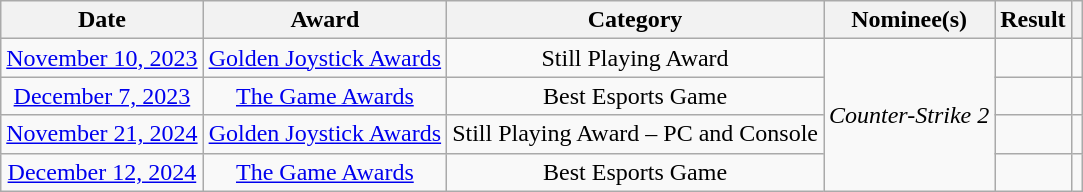<table class="wikitable sortable" style="text-align:center;">
<tr>
<th scope="col">Date</th>
<th scope="col">Award</th>
<th scope="col">Category</th>
<th scope="col">Nominee(s)</th>
<th scope="col">Result</th>
<th scope="col" class="unsortable"></th>
</tr>
<tr>
<td rowspan="1"><a href='#'>November 10, 2023</a></td>
<td rowspan="1"><a href='#'>Golden Joystick Awards</a></td>
<td>Still Playing Award</td>
<td rowspan="4"><em>Counter-Strike 2</em></td>
<td></td>
<td rowspan="1" style="text-align:center;"></td>
</tr>
<tr>
<td rowspan="1"><a href='#'>December 7, 2023</a></td>
<td rowspan="1"><a href='#'>The Game Awards</a></td>
<td>Best Esports Game</td>
<td></td>
<td rowspan="1" style="text-align:center;"></td>
</tr>
<tr>
<td rowspan="1"><a href='#'>November 21, 2024</a></td>
<td rowspan="1"><a href='#'>Golden Joystick Awards</a></td>
<td>Still Playing Award – PC and Console</td>
<td></td>
<td rowspan="1" style="text-align:center;"></td>
</tr>
<tr>
<td rowspan="1"><a href='#'>December 12, 2024</a></td>
<td rowspan="1"><a href='#'>The Game Awards</a></td>
<td>Best Esports Game</td>
<td></td>
<td rowspan="1" style="text-align:center;"></td>
</tr>
</table>
